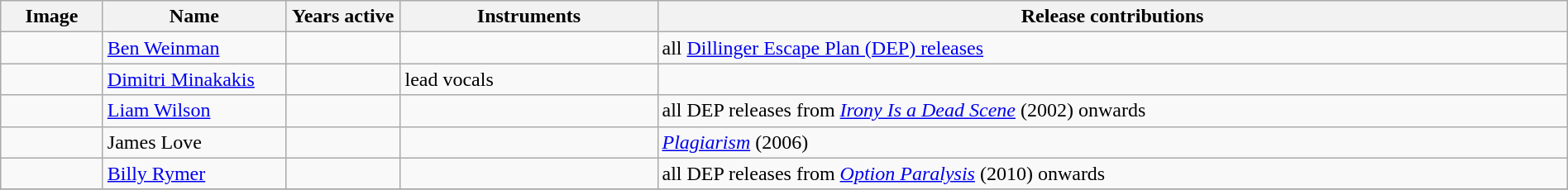<table class="wikitable" border="1" width="100%">
<tr>
<th width="75">Image</th>
<th width="140">Name</th>
<th width="85">Years active</th>
<th width="200">Instruments</th>
<th>Release contributions</th>
</tr>
<tr>
<td></td>
<td><a href='#'>Ben Weinman</a></td>
<td></td>
<td></td>
<td>all <a href='#'>Dillinger Escape Plan (DEP) releases</a></td>
</tr>
<tr>
<td></td>
<td><a href='#'>Dimitri Minakakis</a></td>
<td></td>
<td>lead vocals</td>
<td></td>
</tr>
<tr>
<td></td>
<td><a href='#'>Liam Wilson</a></td>
<td></td>
<td></td>
<td>all DEP releases from <em><a href='#'>Irony Is a Dead Scene</a></em> (2002) onwards</td>
</tr>
<tr>
<td></td>
<td>James Love</td>
<td></td>
<td></td>
<td><em><a href='#'>Plagiarism</a></em> (2006)</td>
</tr>
<tr>
<td></td>
<td><a href='#'>Billy Rymer</a></td>
<td></td>
<td></td>
<td>all DEP releases from <em><a href='#'>Option Paralysis</a></em> (2010) onwards</td>
</tr>
<tr>
</tr>
</table>
